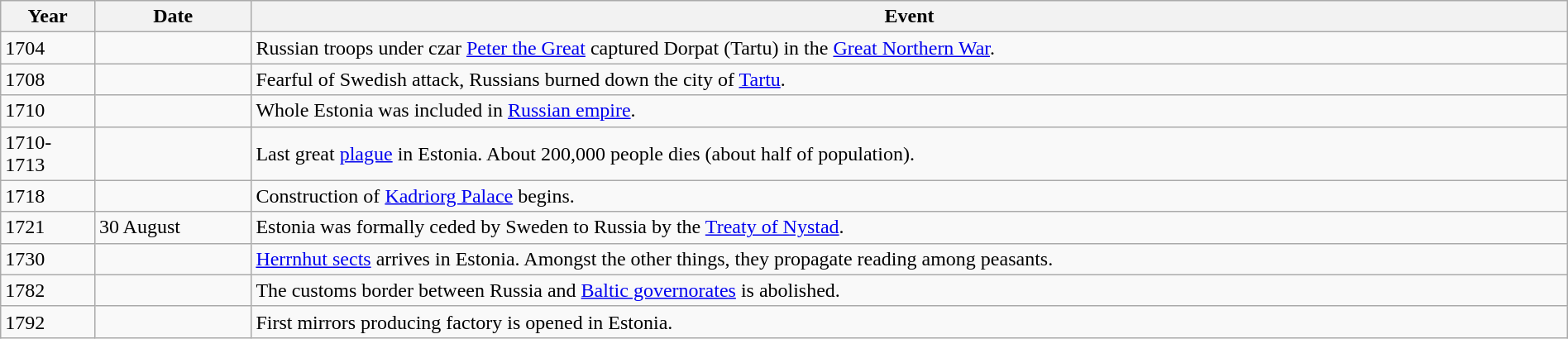<table class="wikitable" width="100%">
<tr>
<th style="width:6%">Year</th>
<th style="width:10%">Date</th>
<th>Event</th>
</tr>
<tr>
<td>1704</td>
<td></td>
<td>Russian troops under czar <a href='#'>Peter the Great</a> captured Dorpat (Tartu) in the <a href='#'>Great Northern War</a>.</td>
</tr>
<tr>
<td>1708</td>
<td></td>
<td>Fearful of Swedish attack, Russians burned down the city of <a href='#'>Tartu</a>.</td>
</tr>
<tr>
<td>1710</td>
<td></td>
<td>Whole Estonia was included in <a href='#'>Russian empire</a>.</td>
</tr>
<tr>
<td>1710-1713</td>
<td></td>
<td>Last great <a href='#'>plague</a> in Estonia. About 200,000 people dies (about half of population).</td>
</tr>
<tr>
<td>1718</td>
<td></td>
<td>Construction of <a href='#'>Kadriorg Palace</a> begins.</td>
</tr>
<tr>
<td>1721</td>
<td>30 August</td>
<td>Estonia was formally ceded by Sweden to Russia by the <a href='#'>Treaty of Nystad</a>.</td>
</tr>
<tr>
<td>1730</td>
<td></td>
<td><a href='#'>Herrnhut sects</a> arrives in Estonia. Amongst the other things, they propagate reading among peasants.</td>
</tr>
<tr>
<td>1782</td>
<td></td>
<td>The customs border between Russia and <a href='#'>Baltic governorates</a> is abolished.</td>
</tr>
<tr>
<td>1792</td>
<td></td>
<td>First mirrors producing factory is opened in Estonia.</td>
</tr>
</table>
